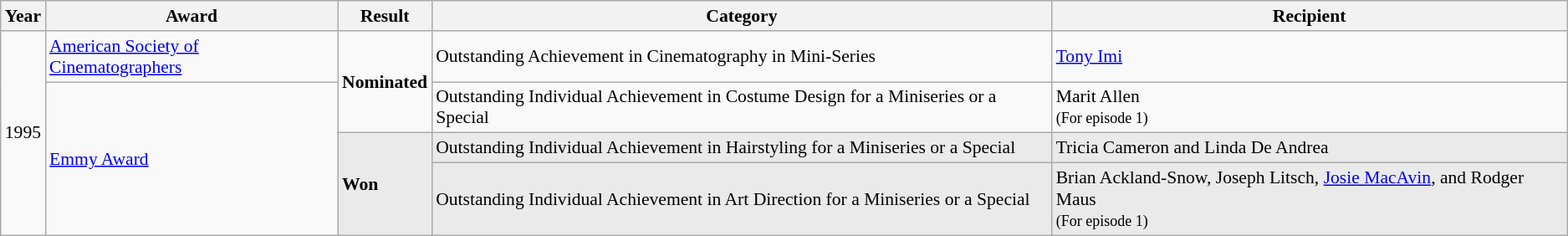<table class="wikitable" style="font-size: 90%;">
<tr>
<th>Year</th>
<th>Award</th>
<th>Result</th>
<th>Category</th>
<th>Recipient</th>
</tr>
<tr>
<td rowspan=4>1995</td>
<td><a href='#'>American Society of Cinematographers</a></td>
<td rowspan=2><strong>Nominated</strong></td>
<td>Outstanding Achievement in Cinematography in Mini-Series</td>
<td><a href='#'>Tony Imi</a></td>
</tr>
<tr>
<td rowspan=3><a href='#'>Emmy Award</a></td>
<td>Outstanding Individual Achievement in Costume Design for a Miniseries or a Special</td>
<td>Marit Allen<br><small>(For episode 1)</small></td>
</tr>
<tr style="background-color: #EAEAEA;">
<td rowspan=2><strong>Won</strong></td>
<td>Outstanding Individual Achievement in Hairstyling for a Miniseries or a Special</td>
<td>Tricia Cameron and Linda De Andrea</td>
</tr>
<tr style="background-color: #EAEAEA;">
<td>Outstanding Individual Achievement in Art Direction for a Miniseries or a Special</td>
<td>Brian Ackland-Snow, Joseph Litsch, <a href='#'>Josie MacAvin</a>, and Rodger Maus<br><small>(For episode 1)</small></td>
</tr>
</table>
